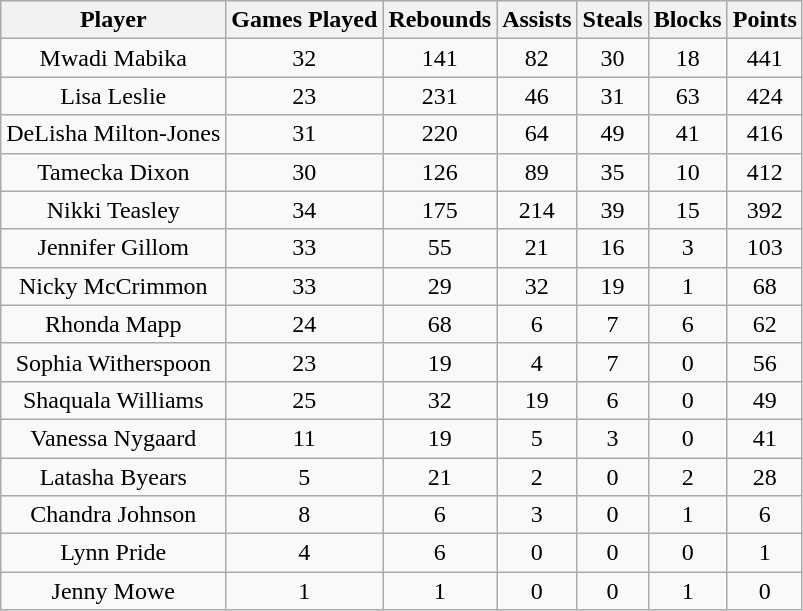<table class="wikitable">
<tr>
<th>Player</th>
<th>Games Played</th>
<th>Rebounds</th>
<th>Assists</th>
<th>Steals</th>
<th>Blocks</th>
<th>Points</th>
</tr>
<tr align="center">
<td>Mwadi Mabika</td>
<td>32</td>
<td>141</td>
<td>82</td>
<td>30</td>
<td>18</td>
<td>441</td>
</tr>
<tr align="center">
<td>Lisa Leslie</td>
<td>23</td>
<td>231</td>
<td>46</td>
<td>31</td>
<td>63</td>
<td>424</td>
</tr>
<tr align="center">
<td>DeLisha Milton-Jones</td>
<td>31</td>
<td>220</td>
<td>64</td>
<td>49</td>
<td>41</td>
<td>416</td>
</tr>
<tr align="center">
<td>Tamecka Dixon</td>
<td>30</td>
<td>126</td>
<td>89</td>
<td>35</td>
<td>10</td>
<td>412</td>
</tr>
<tr align="center">
<td>Nikki Teasley</td>
<td>34</td>
<td>175</td>
<td>214</td>
<td>39</td>
<td>15</td>
<td>392</td>
</tr>
<tr align="center">
<td>Jennifer Gillom</td>
<td>33</td>
<td>55</td>
<td>21</td>
<td>16</td>
<td>3</td>
<td>103</td>
</tr>
<tr align="center">
<td>Nicky McCrimmon</td>
<td>33</td>
<td>29</td>
<td>32</td>
<td>19</td>
<td>1</td>
<td>68</td>
</tr>
<tr align="center">
<td>Rhonda Mapp</td>
<td>24</td>
<td>68</td>
<td>6</td>
<td>7</td>
<td>6</td>
<td>62</td>
</tr>
<tr align="center">
<td>Sophia Witherspoon</td>
<td>23</td>
<td>19</td>
<td>4</td>
<td>7</td>
<td>0</td>
<td>56</td>
</tr>
<tr align="center">
<td>Shaquala Williams</td>
<td>25</td>
<td>32</td>
<td>19</td>
<td>6</td>
<td>0</td>
<td>49</td>
</tr>
<tr align="center">
<td>Vanessa Nygaard</td>
<td>11</td>
<td>19</td>
<td>5</td>
<td>3</td>
<td>0</td>
<td>41</td>
</tr>
<tr align="center">
<td>Latasha Byears</td>
<td>5</td>
<td>21</td>
<td>2</td>
<td>0</td>
<td>2</td>
<td>28</td>
</tr>
<tr align="center">
<td>Chandra Johnson</td>
<td>8</td>
<td>6</td>
<td>3</td>
<td>0</td>
<td>1</td>
<td>6</td>
</tr>
<tr align="center">
<td>Lynn Pride</td>
<td>4</td>
<td>6</td>
<td>0</td>
<td>0</td>
<td>0</td>
<td>1</td>
</tr>
<tr align="center">
<td>Jenny Mowe</td>
<td>1</td>
<td>1</td>
<td>0</td>
<td>0</td>
<td>1</td>
<td>0</td>
</tr>
</table>
